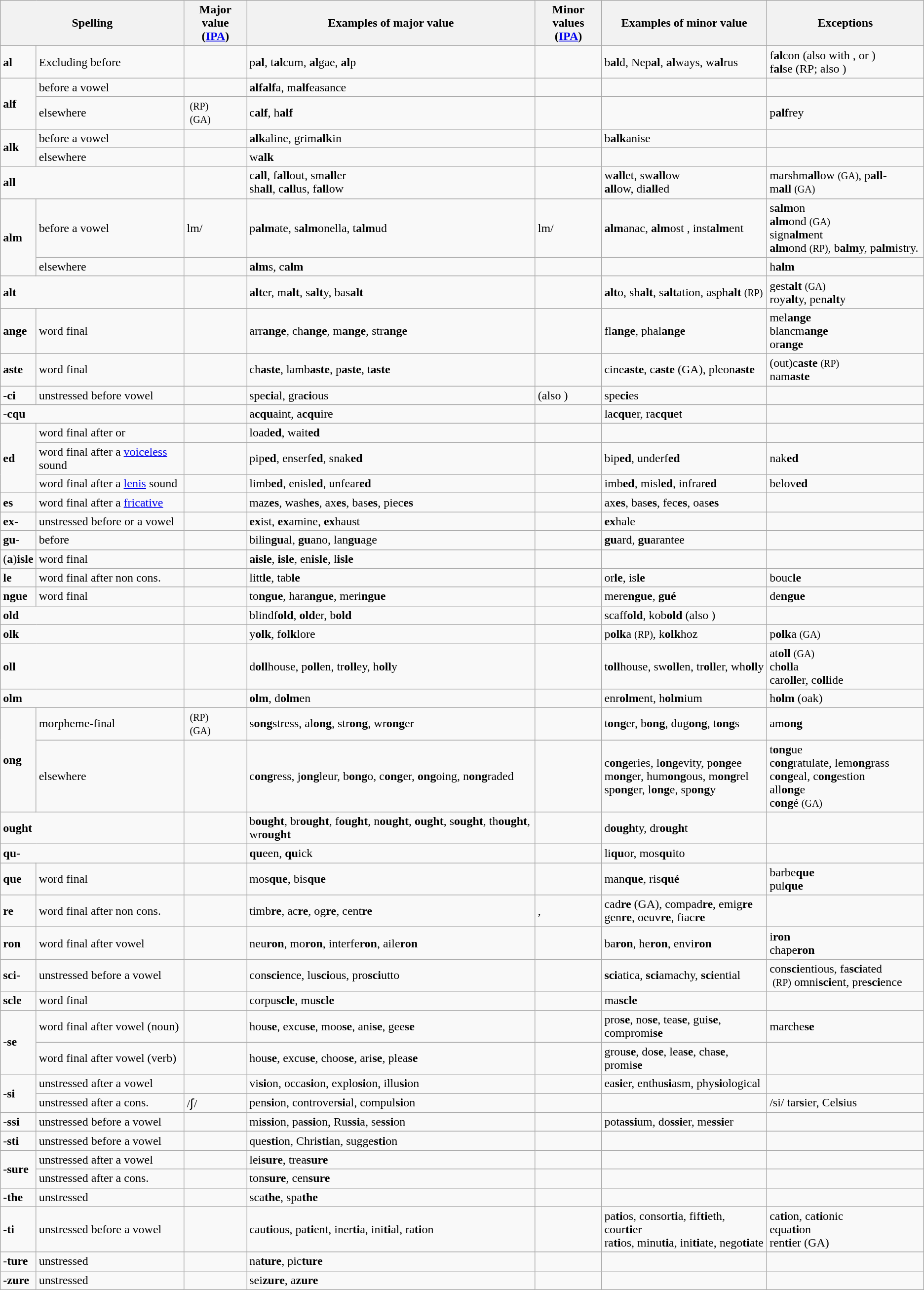<table class="wikitable sortable">
<tr>
<th colspan="2">Spelling</th>
<th>Major value<br>(<a href='#'>IPA</a>)</th>
<th>Examples of major value</th>
<th>Minor values<br>(<a href='#'>IPA</a>)</th>
<th>Examples of minor value</th>
<th>Exceptions</th>
</tr>
<tr>
<td><strong>al</strong></td>
<td>Excluding before <br></td>
<td></td>
<td>p<strong>al</strong>, t<strong>al</strong>cum, <strong>al</strong>gae, <strong>al</strong>p</td>
<td></td>
<td>b<strong>al</strong>d, Nep<strong>al</strong>, <strong>al</strong>ways, w<strong>al</strong>rus</td>
<td> f<strong>al</strong>con (also with ,  or )<br> f<strong>al</strong>se (RP; also )</td>
</tr>
<tr>
<td rowspan="2"><strong>alf</strong></td>
<td>before a vowel</td>
<td></td>
<td><strong>alfalf</strong>a, m<strong>alf</strong>easance</td>
<td></td>
<td></td>
<td></td>
</tr>
<tr>
<td>elsewhere</td>
<td> <small>(RP)</small><br> <small>(GA)</small></td>
<td>c<strong>alf</strong>, h<strong>alf</strong></td>
<td></td>
<td></td>
<td> p<strong>alf</strong>rey</td>
</tr>
<tr>
<td rowspan="2"><strong>alk</strong></td>
<td>before a vowel</td>
<td></td>
<td><strong>alk</strong>aline, grim<strong>alk</strong>in</td>
<td></td>
<td>b<strong>alk</strong>anise</td>
<td></td>
</tr>
<tr>
<td>elsewhere</td>
<td></td>
<td>w<strong>alk</strong></td>
<td></td>
<td></td>
<td></td>
</tr>
<tr>
<td colspan="2"><strong>all</strong></td>
<td><br></td>
<td>c<strong>all</strong>, f<strong>all</strong>out, sm<strong>all</strong>er<br>sh<strong>all</strong>, c<strong>all</strong>us, f<strong>all</strong>ow</td>
<td><br></td>
<td>w<strong>all</strong>et, sw<strong>all</strong>ow<br><strong>all</strong>ow, di<strong>all</strong>ed</td>
<td> marshm<strong>all</strong>ow <small>(GA)</small>, p<strong>all</strong>-m<strong>all</strong> <small>(GA)</small></td>
</tr>
<tr>
<td rowspan="2"><strong>alm</strong></td>
<td>before a vowel</td>
<td /æ>lm/</td>
<td>p<strong>alm</strong>ate, s<strong>alm</strong>onella, t<strong>alm</strong>ud</td>
<td /ɔː>lm/</td>
<td><strong>alm</strong>anac, <strong>alm</strong>ost , inst<strong>alm</strong>ent</td>
<td> s<strong>alm</strong>on<br> <strong>alm</strong>ond <small>(GA)</small><br> sign<strong>alm</strong>ent<br> <strong>alm</strong>ond <small>(RP)</small>, b<strong>alm</strong>y, p<strong>alm</strong>istry.</td>
</tr>
<tr>
<td>elsewhere</td>
<td></td>
<td><strong>alm</strong>s, c<strong>alm</strong></td>
<td><br></td>
<td></td>
<td> h<strong>alm</strong></td>
</tr>
<tr>
<td colspan="2"><strong>alt</strong></td>
<td></td>
<td><strong>alt</strong>er, m<strong>alt</strong>, s<strong>alt</strong>y, bas<strong>alt</strong></td>
<td></td>
<td><strong>alt</strong>o, sh<strong>alt</strong>, s<strong>alt</strong>ation, asph<strong>alt</strong> <small>(RP)</small></td>
<td> gest<strong>alt</strong> <small>(GA)</small><br> roy<strong>alt</strong>y, pen<strong>alt</strong>y</td>
</tr>
<tr>
<td><strong>ange</strong></td>
<td>word final</td>
<td></td>
<td>arr<strong>ange</strong>, ch<strong>ange</strong>, m<strong>ange</strong>, str<strong>ange</strong></td>
<td></td>
<td>fl<strong>ange</strong>, phal<strong>ange</strong></td>
<td> mel<strong>ange</strong><br> blancm<strong>ange</strong><br> or<strong>ange</strong></td>
</tr>
<tr>
<td><strong>aste</strong></td>
<td>word final</td>
<td></td>
<td>ch<strong>aste</strong>, lamb<strong>aste</strong>, p<strong>aste</strong>, t<strong>aste</strong></td>
<td></td>
<td>cine<strong>aste</strong>, c<strong>aste</strong> (GA), pleon<strong>aste</strong></td>
<td> (out)c<strong>aste</strong> <small>(RP)</small><br> nam<strong>aste</strong></td>
</tr>
<tr>
<td>-<strong>ci</strong></td>
<td>unstressed before vowel</td>
<td></td>
<td>spe<strong>ci</strong>al, gra<strong>ci</strong>ous</td>
<td> (also )</td>
<td>spe<strong>ci</strong>es</td>
<td></td>
</tr>
<tr>
<td colspan="2">-<strong>cqu</strong></td>
<td></td>
<td>a<strong>cqu</strong>aint, a<strong>cqu</strong>ire</td>
<td></td>
<td>la<strong>cqu</strong>er, ra<strong>cqu</strong>et</td>
<td></td>
</tr>
<tr>
<td rowspan="3"><strong>ed</strong></td>
<td>word final after  or </td>
<td></td>
<td>load<strong>ed</strong>, wait<strong>ed</strong></td>
<td></td>
<td></td>
<td></td>
</tr>
<tr>
<td>word final after a <a href='#'>voiceless</a> sound</td>
<td></td>
<td>pip<strong>ed</strong>, enserf<strong>ed</strong>, snak<strong>ed</strong></td>
<td></td>
<td>bip<strong>ed</strong>, underf<strong>ed</strong></td>
<td> nak<strong>ed</strong></td>
</tr>
<tr>
<td>word final after a <a href='#'>lenis</a> sound</td>
<td></td>
<td>limb<strong>ed</strong>, enisl<strong>ed</strong>, unfear<strong>ed</strong></td>
<td></td>
<td>imb<strong>ed</strong>, misl<strong>ed</strong>, infrar<strong>ed</strong></td>
<td> belov<strong>ed</strong></td>
</tr>
<tr>
<td><strong>es</strong></td>
<td>word final after a <a href='#'>fricative</a></td>
<td></td>
<td>maz<strong>es</strong>, wash<strong>es</strong>, ax<strong>es</strong>, bas<strong>es</strong>, piec<strong>es</strong></td>
<td></td>
<td>ax<strong>es</strong>, bas<strong>es</strong>, fec<strong>es</strong>, oas<strong>es</strong></td>
<td></td>
</tr>
<tr>
<td><strong>ex</strong>-</td>
<td>unstressed before  or a vowel</td>
<td></td>
<td><strong>ex</strong>ist, <strong>ex</strong>amine, <strong>ex</strong>haust</td>
<td></td>
<td><strong>ex</strong>hale</td>
<td></td>
</tr>
<tr>
<td><strong>gu</strong>-</td>
<td>before </td>
<td></td>
<td>bilin<strong>gu</strong>al, <strong>gu</strong>ano, lan<strong>gu</strong>age</td>
<td></td>
<td><strong>gu</strong>ard, <strong>gu</strong>arantee</td>
<td></td>
</tr>
<tr>
<td>(<strong>a</strong>)<strong>isle</strong></td>
<td>word final</td>
<td></td>
<td><strong>aisle</strong>, <strong>isle</strong>, en<strong>isle</strong>, l<strong>isle</strong></td>
<td></td>
<td></td>
<td></td>
</tr>
<tr>
<td><strong>le</strong></td>
<td>word final after non  cons.</td>
<td></td>
<td>litt<strong>le</strong>, tab<strong>le</strong></td>
<td></td>
<td>or<strong>le</strong>, is<strong>le</strong></td>
<td> bouc<strong>le</strong></td>
</tr>
<tr>
<td><strong>ngue</strong></td>
<td>word final</td>
<td></td>
<td>to<strong>ngue</strong>, hara<strong>ngue</strong>, meri<strong>ngue</strong></td>
<td></td>
<td>mere<strong>ngue</strong>, <strong>gué</strong></td>
<td> de<strong>ngue</strong></td>
</tr>
<tr>
<td colspan="2"><strong>old</strong></td>
<td></td>
<td>blindf<strong>old</strong>, <strong>old</strong>er, b<strong>old</strong></td>
<td></td>
<td>scaff<strong>old</strong>, kob<strong>old</strong> (also )</td>
<td></td>
</tr>
<tr>
<td colspan="2"><strong>olk</strong></td>
<td></td>
<td>y<strong>olk</strong>, f<strong>olk</strong>lore</td>
<td></td>
<td>p<strong>olk</strong>a <small>(RP)</small>, k<strong>olk</strong>hoz</td>
<td> p<strong>olk</strong>a <small>(GA)</small></td>
</tr>
<tr>
<td colspan="2"><strong>oll</strong></td>
<td></td>
<td>d<strong>oll</strong>house, p<strong>oll</strong>en, tr<strong>oll</strong>ey, h<strong>oll</strong>y</td>
<td></td>
<td>t<strong>oll</strong>house, sw<strong>oll</strong>en, tr<strong>oll</strong>er, wh<strong>oll</strong>y</td>
<td> at<strong>oll</strong> <small>(GA)</small><br> ch<strong>oll</strong>a<br> car<strong>oll</strong>er, c<strong>oll</strong>ide</td>
</tr>
<tr>
<td colspan="2"><strong>olm</strong></td>
<td></td>
<td><strong>olm</strong>, d<strong>olm</strong>en</td>
<td></td>
<td>enr<strong>olm</strong>ent, h<strong>olm</strong>ium</td>
<td> h<strong>olm</strong> (oak)</td>
</tr>
<tr>
<td rowspan="2"><strong>ong</strong></td>
<td>morpheme-final</td>
<td> <small>(RP)</small><br> <small>(GA)</small></td>
<td>s<strong>ong</strong>stress, al<strong>ong</strong>, str<strong>ong</strong>, wr<strong>ong</strong>er</td>
<td></td>
<td>t<strong>ong</strong>er, b<strong>ong</strong>, dug<strong>ong</strong>, t<strong>ong</strong>s</td>
<td> am<strong>ong</strong></td>
</tr>
<tr>
<td>elsewhere</td>
<td></td>
<td>c<strong>ong</strong>ress, j<strong>ong</strong>leur, b<strong>ong</strong>o, c<strong>ong</strong>er, <strong>ong</strong>oing, n<strong>ong</strong>raded</td>
<td> <br> <br> <br></td>
<td>c<strong>ong</strong>eries, l<strong>ong</strong>evity, p<strong>ong</strong>ee<br>m<strong>ong</strong>er, hum<strong>ong</strong>ous, m<strong>ong</strong>rel<br>sp<strong>ong</strong>er, l<strong>ong</strong>e, sp<strong>ong</strong>y</td>
<td> t<strong>ong</strong>ue <br> c<strong>ong</strong>ratulate, lem<strong>ong</strong>rass<br> c<strong>ong</strong>eal, c<strong>ong</strong>estion<br> all<strong>ong</strong>e<br> c<strong>ong</strong>é <small>(GA)</small></td>
</tr>
<tr>
<td colspan="2"><strong>ought</strong></td>
<td></td>
<td>b<strong>ought</strong>, br<strong>ought</strong>, f<strong>ought</strong>, n<strong>ought</strong>, <strong>ought</strong>, s<strong>ought</strong>, th<strong>ought</strong>, wr<strong>ought</strong></td>
<td></td>
<td>d<strong>ough</strong>ty, dr<strong>ough</strong>t</td>
<td></td>
</tr>
<tr>
<td colspan="2"><strong>qu</strong>-</td>
<td></td>
<td><strong>qu</strong>een, <strong>qu</strong>ick</td>
<td></td>
<td>li<strong>qu</strong>or, mos<strong>qu</strong>ito</td>
<td></td>
</tr>
<tr>
<td><strong>que</strong></td>
<td>word final</td>
<td></td>
<td>mos<strong>que</strong>, bis<strong>que</strong></td>
<td></td>
<td>man<strong>que</strong>, ris<strong>qué</strong></td>
<td> barbe<strong>que</strong><br> pul<strong>que</strong></td>
</tr>
<tr>
<td><strong>re</strong></td>
<td>word final after non  cons.</td>
<td></td>
<td>timb<strong>re</strong>, ac<strong>re</strong>, og<strong>re</strong>, cent<strong>re</strong></td>
<td>, <br></td>
<td>cad<strong>re</strong> (GA), compad<strong>re</strong>, emig<strong>re</strong><br>gen<strong>re</strong>, oeuv<strong>re</strong>, fiac<strong>re</strong></td>
<td></td>
</tr>
<tr>
<td><strong>ron</strong></td>
<td>word final after vowel</td>
<td></td>
<td>neu<strong>ron</strong>, mo<strong>ron</strong>, interfe<strong>ron</strong>, aile<strong>ron</strong></td>
<td></td>
<td>ba<strong>ron</strong>, he<strong>ron</strong>, envi<strong>ron</strong></td>
<td> i<strong>ron</strong><br> chape<strong>ron</strong></td>
</tr>
<tr>
<td><strong>sci</strong>-</td>
<td>unstressed before a vowel</td>
<td></td>
<td>con<strong>sci</strong>ence, lu<strong>sci</strong>ous, pro<strong>sci</strong>utto</td>
<td></td>
<td><strong>sci</strong>atica, <strong>sci</strong>amachy, <strong>sci</strong>ential</td>
<td> con<strong>sci</strong>entious, fa<strong>sci</strong>ated <br> <small>(RP)</small> omni<strong>sci</strong>ent, pre<strong>sci</strong>ence</td>
</tr>
<tr>
<td><strong>scle</strong></td>
<td>word final</td>
<td></td>
<td>corpu<strong>scle</strong>, mu<strong>scle</strong></td>
<td></td>
<td>ma<strong>scle</strong></td>
<td></td>
</tr>
<tr>
<td rowspan="2">-<strong>se</strong></td>
<td>word final after vowel (noun)</td>
<td></td>
<td>hou<strong>se</strong>, excu<strong>se</strong>, moo<strong>se</strong>, ani<strong>se</strong>, gee<strong>se</strong></td>
<td></td>
<td>pro<strong>se</strong>, no<strong>se</strong>, tea<strong>se</strong>, gui<strong>se</strong>, compromi<strong>se</strong></td>
<td> marche<strong>se</strong> </td>
</tr>
<tr>
<td>word final after vowel (verb)</td>
<td></td>
<td>hou<strong>se</strong>, excu<strong>se</strong>, choo<strong>se</strong>, ari<strong>se</strong>, plea<strong>se</strong></td>
<td></td>
<td>grou<strong>se</strong>, do<strong>se</strong>, lea<strong>se</strong>, cha<strong>se</strong>, promi<strong>se</strong></td>
<td></td>
</tr>
<tr>
<td rowspan="2">-<strong>si</strong></td>
<td>unstressed after a vowel</td>
<td></td>
<td>vi<strong>si</strong>on, occa<strong>si</strong>on, explo<strong>si</strong>on, illu<strong>si</strong>on</td>
<td></td>
<td>ea<strong>si</strong>er, enthu<strong>si</strong>asm, phy<strong>si</strong>ological</td>
<td></td>
</tr>
<tr>
<td>unstressed after a cons.</td>
<td>/ʃ/</td>
<td>pen<strong>si</strong>on, controver<strong>si</strong>al, compul<strong>si</strong>on</td>
<td></td>
<td></td>
<td>/si/ tar<strong>s</strong>ier, Cel<strong>s</strong>ius</td>
</tr>
<tr>
<td>-<strong>ssi</strong></td>
<td>unstressed before a vowel</td>
<td></td>
<td>mi<strong>ssi</strong>on, pa<strong>ssi</strong>on, Ru<strong>ssi</strong>a, se<strong>ssi</strong>on</td>
<td></td>
<td>pota<strong>ssi</strong>um, do<strong>ssi</strong>er, me<strong>ssi</strong>er</td>
<td></td>
</tr>
<tr>
<td>-<strong>sti</strong></td>
<td>unstressed before a vowel</td>
<td></td>
<td>que<strong>sti</strong>on, Chri<strong>sti</strong>an, sugge<strong>sti</strong>on</td>
<td></td>
<td></td>
<td></td>
</tr>
<tr>
<td rowspan="2">-<strong>sure</strong></td>
<td>unstressed after a vowel</td>
<td></td>
<td>lei<strong>sure</strong>, trea<strong>sure</strong></td>
<td></td>
<td></td>
<td></td>
</tr>
<tr>
<td>unstressed after a cons.</td>
<td></td>
<td>ton<strong>sure</strong>, cen<strong>sure</strong></td>
<td></td>
<td></td>
<td></td>
</tr>
<tr>
<td>-<strong>the</strong></td>
<td>unstressed</td>
<td></td>
<td>sca<strong>the</strong>, spa<strong>the</strong></td>
<td></td>
<td></td>
<td></td>
</tr>
<tr>
<td>-<strong>ti</strong></td>
<td>unstressed before a vowel</td>
<td></td>
<td>cau<strong>ti</strong>ous, pa<strong>ti</strong>ent, iner<strong>ti</strong>a, ini<strong>ti</strong>al, ra<strong>ti</strong>on</td>
<td><br></td>
<td>pa<strong>ti</strong>os, consor<strong>ti</strong>a, fif<strong>ti</strong>eth, cour<strong>ti</strong>er<br>ra<strong>ti</strong>os, minu<strong>ti</strong>a, ini<strong>ti</strong>ate, nego<strong>ti</strong>ate</td>
<td> ca<strong>ti</strong>on, ca<strong>ti</strong>onic<br> equa<strong>ti</strong>on<br> ren<strong>ti</strong>er (GA)</td>
</tr>
<tr>
<td>-<strong>ture</strong></td>
<td>unstressed</td>
<td></td>
<td>na<strong>ture</strong>, pic<strong>ture</strong></td>
<td></td>
<td></td>
<td></td>
</tr>
<tr>
<td>-<strong>zure</strong></td>
<td>unstressed</td>
<td></td>
<td>sei<strong>zure</strong>, a<strong>zure</strong></td>
<td></td>
<td></td>
<td></td>
</tr>
</table>
